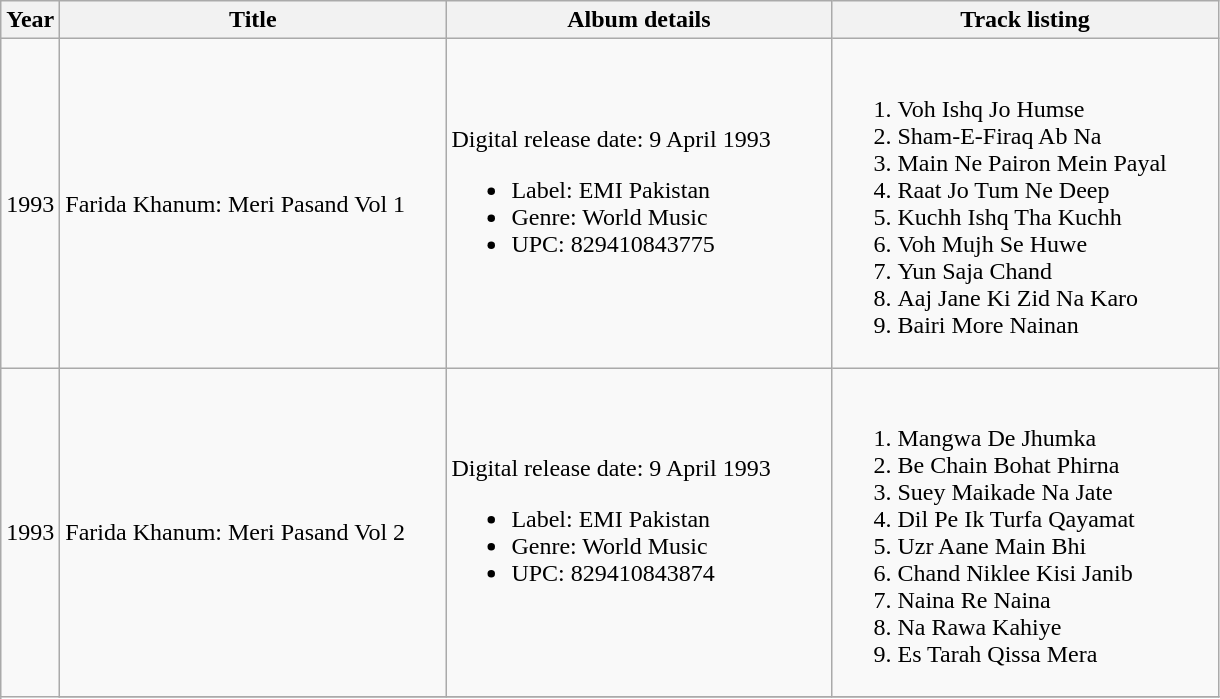<table class="wikitable">
<tr>
<th rowspan="">Year</th>
<th rowspan="" width="250">Title</th>
<th rowspan="" width="250">Album details</th>
<th rowspan="" width="250">Track listing</th>
</tr>
<tr>
<td>1993</td>
<td>Farida Khanum: Meri Pasand Vol 1</td>
<td>Digital release date: 9 April 1993<br><ul><li>Label: EMI Pakistan</li><li>Genre: World Music</li><li>UPC: 829410843775</li></ul></td>
<td><br><ol><li>Voh Ishq Jo Humse</li><li>Sham-E-Firaq Ab Na</li><li>Main Ne Pairon Mein Payal</li><li>Raat Jo Tum Ne Deep</li><li>Kuchh Ishq Tha Kuchh</li><li>Voh Mujh Se Huwe</li><li>Yun Saja Chand</li><li>Aaj Jane Ki Zid Na Karo</li><li>Bairi More Nainan</li></ol></td>
</tr>
<tr>
<td rowspan="2">1993</td>
<td>Farida Khanum: Meri Pasand Vol 2</td>
<td>Digital release date: 9 April 1993<br><ul><li>Label: EMI Pakistan</li><li>Genre: World Music</li><li>UPC: 829410843874</li></ul></td>
<td><br><ol><li>Mangwa De Jhumka</li><li>Be Chain Bohat Phirna</li><li>Suey Maikade Na Jate</li><li>Dil Pe Ik Turfa Qayamat</li><li>Uzr Aane Main Bhi</li><li>Chand Niklee Kisi Janib</li><li>Naina Re Naina</li><li>Na Rawa Kahiye</li><li>Es Tarah Qissa Mera</li></ol></td>
</tr>
<tr>
</tr>
</table>
